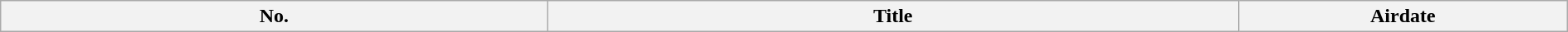<table class="wikitable plainrowheaders" style="width:100%; background:#FFFFFF">
<tr>
<th style="background:#F2F2F2'; width:4%">No.</th>
<th style="background:#F2F2F2">Title</th>
<th style="background:#F2F2F2; width:21%">Airdate<br>




</th>
</tr>
</table>
